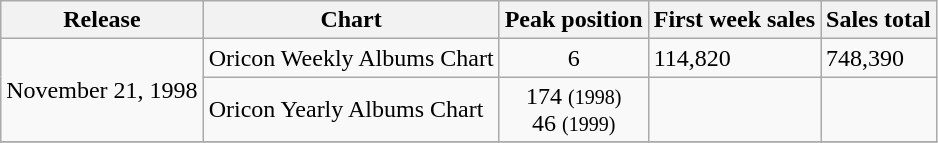<table class="wikitable">
<tr>
<th>Release</th>
<th>Chart</th>
<th>Peak position</th>
<th>First week sales</th>
<th>Sales total</th>
</tr>
<tr>
<td align="center" rowspan="2">November 21, 1998</td>
<td align="left">Oricon Weekly Albums Chart</td>
<td align="center">6</td>
<td align="left">114,820</td>
<td align="left">748,390</td>
</tr>
<tr>
<td align="left">Oricon Yearly Albums Chart</td>
<td align="center">174 <small>(1998)</small><br>46 <small>(1999)</small></td>
<td align="left"></td>
<td align="left"></td>
</tr>
<tr>
</tr>
</table>
